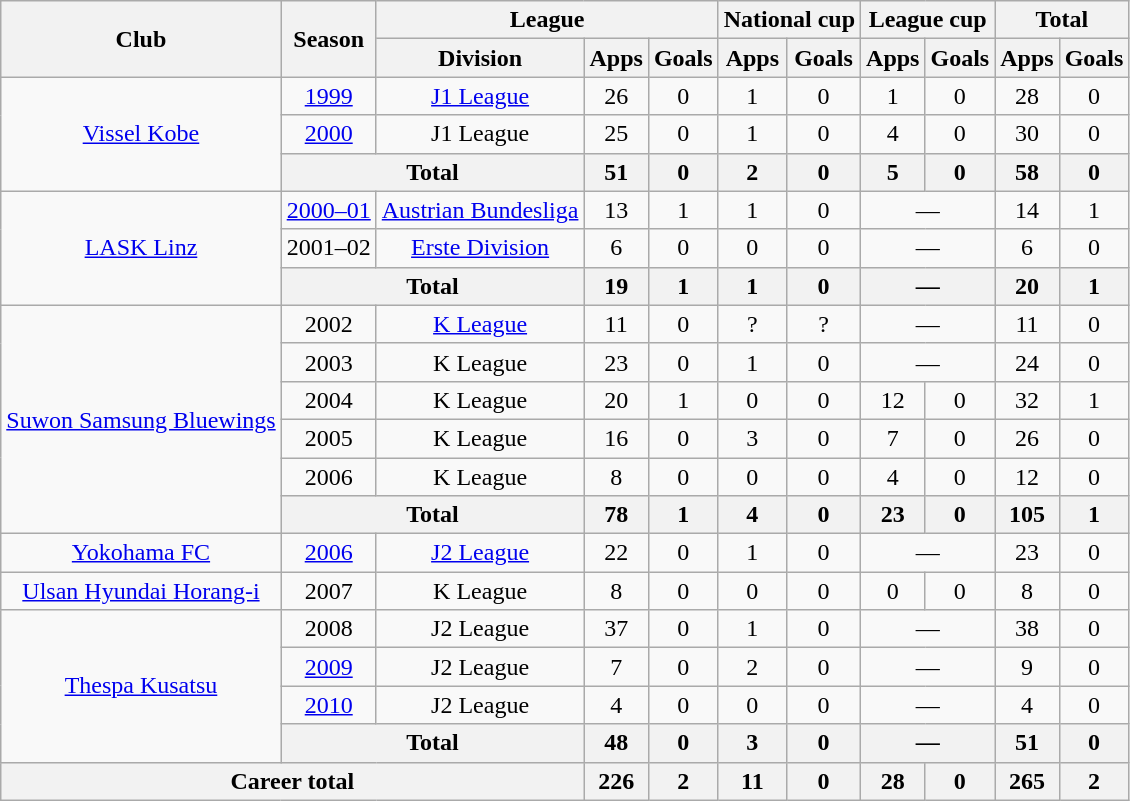<table class="wikitable" style="text-align:center">
<tr>
<th rowspan=2>Club</th>
<th rowspan=2>Season</th>
<th colspan=3>League</th>
<th colspan=2>National cup</th>
<th colspan=2>League cup</th>
<th colspan=2>Total</th>
</tr>
<tr>
<th>Division</th>
<th>Apps</th>
<th>Goals</th>
<th>Apps</th>
<th>Goals</th>
<th>Apps</th>
<th>Goals</th>
<th>Apps</th>
<th>Goals</th>
</tr>
<tr>
<td rowspan="3"><a href='#'>Vissel Kobe</a></td>
<td><a href='#'>1999</a></td>
<td><a href='#'>J1 League</a></td>
<td>26</td>
<td>0</td>
<td>1</td>
<td>0</td>
<td>1</td>
<td>0</td>
<td>28</td>
<td>0</td>
</tr>
<tr>
<td><a href='#'>2000</a></td>
<td>J1 League</td>
<td>25</td>
<td>0</td>
<td>1</td>
<td>0</td>
<td>4</td>
<td>0</td>
<td>30</td>
<td>0</td>
</tr>
<tr>
<th colspan="2">Total</th>
<th>51</th>
<th>0</th>
<th>2</th>
<th>0</th>
<th>5</th>
<th>0</th>
<th>58</th>
<th>0</th>
</tr>
<tr>
<td rowspan="3"><a href='#'>LASK Linz</a></td>
<td><a href='#'>2000–01</a></td>
<td><a href='#'>Austrian Bundesliga</a></td>
<td>13</td>
<td>1</td>
<td>1</td>
<td>0</td>
<td colspan="2">—</td>
<td>14</td>
<td>1</td>
</tr>
<tr>
<td>2001–02</td>
<td><a href='#'>Erste Division</a></td>
<td>6</td>
<td>0</td>
<td>0</td>
<td>0</td>
<td colspan="2">—</td>
<td>6</td>
<td>0</td>
</tr>
<tr>
<th colspan="2">Total</th>
<th>19</th>
<th>1</th>
<th>1</th>
<th>0</th>
<th colspan="2">—</th>
<th>20</th>
<th>1</th>
</tr>
<tr>
<td rowspan="6"><a href='#'>Suwon Samsung Bluewings</a></td>
<td>2002</td>
<td><a href='#'>K League</a></td>
<td>11</td>
<td>0</td>
<td>?</td>
<td>?</td>
<td colspan="2">—</td>
<td>11</td>
<td>0</td>
</tr>
<tr>
<td>2003</td>
<td>K League</td>
<td>23</td>
<td>0</td>
<td>1</td>
<td>0</td>
<td colspan="2">—</td>
<td>24</td>
<td>0</td>
</tr>
<tr>
<td>2004</td>
<td>K League</td>
<td>20</td>
<td>1</td>
<td>0</td>
<td>0</td>
<td>12</td>
<td>0</td>
<td>32</td>
<td>1</td>
</tr>
<tr>
<td>2005</td>
<td>K League</td>
<td>16</td>
<td>0</td>
<td>3</td>
<td>0</td>
<td>7</td>
<td>0</td>
<td>26</td>
<td>0</td>
</tr>
<tr>
<td>2006</td>
<td>K League</td>
<td>8</td>
<td>0</td>
<td>0</td>
<td>0</td>
<td>4</td>
<td>0</td>
<td>12</td>
<td>0</td>
</tr>
<tr>
<th colspan="2">Total</th>
<th>78</th>
<th>1</th>
<th>4</th>
<th>0</th>
<th>23</th>
<th>0</th>
<th>105</th>
<th>1</th>
</tr>
<tr>
<td><a href='#'>Yokohama FC</a></td>
<td><a href='#'>2006</a></td>
<td><a href='#'>J2 League</a></td>
<td>22</td>
<td>0</td>
<td>1</td>
<td>0</td>
<td colspan="2">—</td>
<td>23</td>
<td>0</td>
</tr>
<tr>
<td><a href='#'>Ulsan Hyundai Horang-i</a></td>
<td>2007</td>
<td>K League</td>
<td>8</td>
<td>0</td>
<td>0</td>
<td>0</td>
<td>0</td>
<td>0</td>
<td>8</td>
<td>0</td>
</tr>
<tr>
<td rowspan="4"><a href='#'>Thespa Kusatsu</a></td>
<td>2008</td>
<td>J2 League</td>
<td>37</td>
<td>0</td>
<td>1</td>
<td>0</td>
<td colspan="2">—</td>
<td>38</td>
<td>0</td>
</tr>
<tr>
<td><a href='#'>2009</a></td>
<td>J2 League</td>
<td>7</td>
<td>0</td>
<td>2</td>
<td>0</td>
<td colspan="2">—</td>
<td>9</td>
<td>0</td>
</tr>
<tr>
<td><a href='#'>2010</a></td>
<td>J2 League</td>
<td>4</td>
<td>0</td>
<td>0</td>
<td>0</td>
<td colspan="2">—</td>
<td>4</td>
<td>0</td>
</tr>
<tr>
<th colspan="2">Total</th>
<th>48</th>
<th>0</th>
<th>3</th>
<th>0</th>
<th colspan="2">—</th>
<th>51</th>
<th>0</th>
</tr>
<tr>
<th colspan=3>Career total</th>
<th>226</th>
<th>2</th>
<th>11</th>
<th>0</th>
<th>28</th>
<th>0</th>
<th>265</th>
<th>2</th>
</tr>
</table>
